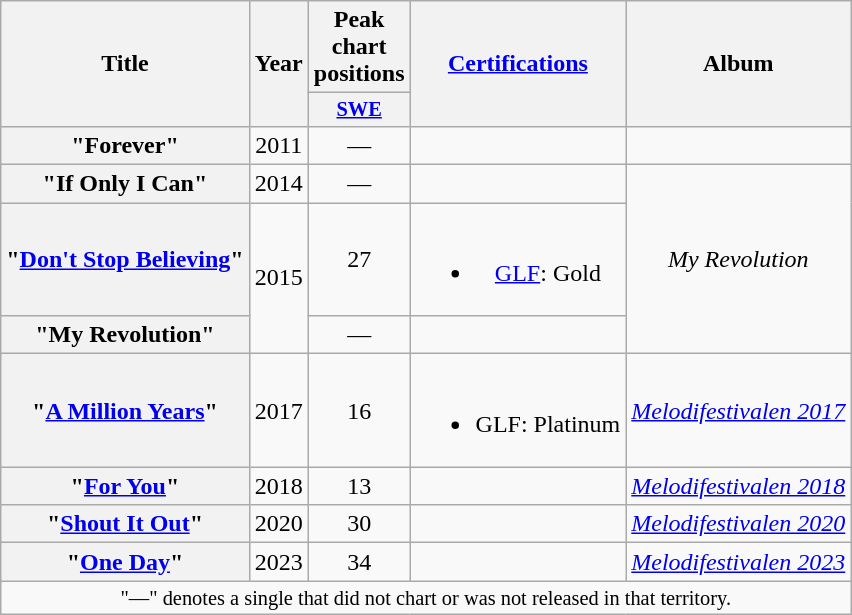<table class="wikitable plainrowheaders" style="text-align:center;">
<tr>
<th scope="col" rowspan="2">Title</th>
<th scope="col" rowspan="2">Year</th>
<th scope="col">Peak chart positions</th>
<th scope="col" rowspan="2"><a href='#'>Certifications</a></th>
<th scope="col" rowspan="2">Album</th>
</tr>
<tr>
<th scope="col" style="width:3em;font-size:85%;"><a href='#'>SWE</a><br></th>
</tr>
<tr>
<th scope="row">"Forever"</th>
<td>2011</td>
<td>—</td>
<td></td>
<td></td>
</tr>
<tr>
<th scope="row">"If Only I Can"</th>
<td>2014</td>
<td>—</td>
<td></td>
<td rowspan="3"><em>My Revolution</em></td>
</tr>
<tr>
<th scope="row">"<a href='#'>Don't Stop Believing</a>"</th>
<td rowspan="2">2015</td>
<td>27</td>
<td><br><ul><li><a href='#'>GLF</a>: Gold</li></ul></td>
</tr>
<tr>
<th scope="row">"My Revolution"</th>
<td>—</td>
<td></td>
</tr>
<tr>
<th scope="row">"<a href='#'>A Million Years</a>"</th>
<td>2017</td>
<td>16</td>
<td><br><ul><li>GLF: Platinum</li></ul></td>
<td><em><a href='#'>Melodifestivalen 2017</a></em></td>
</tr>
<tr>
<th scope="row">"<a href='#'>For You</a>"</th>
<td>2018</td>
<td>13<br></td>
<td></td>
<td><em><a href='#'>Melodifestivalen 2018</a></em></td>
</tr>
<tr>
<th scope="row">"<a href='#'>Shout It Out</a>"</th>
<td>2020</td>
<td>30<br></td>
<td></td>
<td><em><a href='#'>Melodifestivalen 2020</a></em></td>
</tr>
<tr>
<th scope="row">"<a href='#'>One Day</a>"</th>
<td>2023</td>
<td>34<br></td>
<td></td>
<td><em><a href='#'>Melodifestivalen 2023</a></em></td>
</tr>
<tr>
<td colspan="10" style="font-size:85%">"—" denotes a single that did not chart or was not released in that territory.</td>
</tr>
</table>
